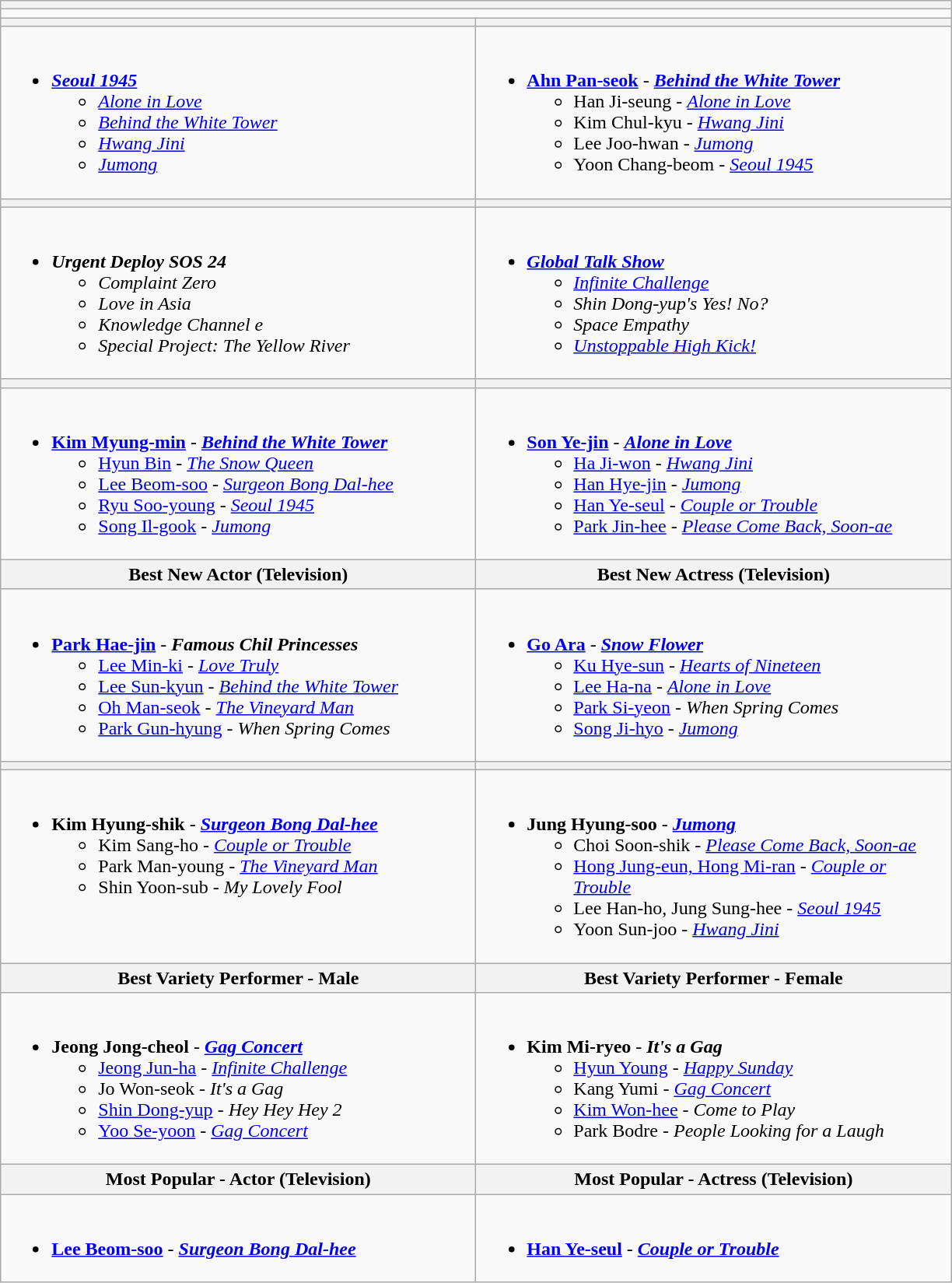<table class="wikitable">
<tr>
<th colspan="2"></th>
</tr>
<tr>
<td colspan="2"></td>
</tr>
<tr>
<th style="width:400px;"></th>
<th style="width:400px;"></th>
</tr>
<tr>
<td valign="top"><br><ul><li><strong><em><a href='#'>Seoul 1945</a></em></strong><ul><li><em><a href='#'>Alone in Love</a></em></li><li><em><a href='#'>Behind the White Tower</a></em></li><li><em><a href='#'>Hwang Jini</a></em></li><li><em><a href='#'>Jumong</a></em></li></ul></li></ul></td>
<td valign="top"><br><ul><li><strong><a href='#'>Ahn Pan-seok</a></strong> - <strong><em><a href='#'>Behind the White Tower</a></em></strong><ul><li>Han Ji-seung  - <em><a href='#'>Alone in Love</a></em></li><li>Kim Chul-kyu - <em><a href='#'>Hwang Jini</a></em></li><li>Lee Joo-hwan - <em><a href='#'>Jumong</a></em></li><li>Yoon Chang-beom - <em><a href='#'>Seoul 1945</a></em></li></ul></li></ul></td>
</tr>
<tr>
<th></th>
<th></th>
</tr>
<tr>
<td valign="top"><br><ul><li><strong><em>Urgent Deploy SOS 24</em></strong><ul><li><em>Complaint Zero</em></li><li><em>Love in Asia</em></li><li><em>Knowledge Channel e</em></li><li><em>Special Project: The Yellow River</em></li></ul></li></ul></td>
<td valign="top"><br><ul><li><strong><em><a href='#'>Global Talk Show</a></em></strong><ul><li><em><a href='#'>Infinite Challenge</a></em></li><li><em>Shin Dong-yup's Yes! No?</em></li><li><em>Space Empathy</em></li><li><em><a href='#'>Unstoppable High Kick!</a></em></li></ul></li></ul></td>
</tr>
<tr>
<th></th>
<th></th>
</tr>
<tr>
<td valign="top"><br><ul><li><strong><a href='#'>Kim Myung-min</a></strong> - <strong><em><a href='#'>Behind the White Tower</a></em></strong><ul><li><a href='#'>Hyun Bin</a> - <em><a href='#'>The Snow Queen</a></em></li><li><a href='#'>Lee Beom-soo</a> - <em><a href='#'>Surgeon Bong Dal-hee</a></em></li><li><a href='#'>Ryu Soo-young</a> - <em><a href='#'>Seoul 1945</a></em></li><li><a href='#'>Song Il-gook</a> - <em><a href='#'>Jumong</a></em></li></ul></li></ul></td>
<td valign="top"><br><ul><li><strong><a href='#'>Son Ye-jin</a></strong> - <strong><em><a href='#'>Alone in Love</a></em></strong><ul><li><a href='#'>Ha Ji-won</a> - <em><a href='#'>Hwang Jini</a></em></li><li><a href='#'>Han Hye-jin</a> - <em><a href='#'>Jumong</a></em></li><li><a href='#'>Han Ye-seul</a> - <em><a href='#'>Couple or Trouble</a></em></li><li><a href='#'>Park Jin-hee</a> - <em><a href='#'>Please Come Back, Soon-ae</a></em></li></ul></li></ul></td>
</tr>
<tr>
<th>Best New Actor (Television)</th>
<th>Best New Actress (Television)</th>
</tr>
<tr>
<td valign="top"><br><ul><li><strong><a href='#'>Park Hae-jin</a></strong> - <strong><em>Famous Chil Princesses</em></strong><ul><li><a href='#'>Lee Min-ki</a> - <em><a href='#'>Love Truly</a></em></li><li><a href='#'>Lee Sun-kyun</a> - <em><a href='#'>Behind the White Tower</a></em></li><li><a href='#'>Oh Man-seok</a> - <em><a href='#'>The Vineyard Man</a></em></li><li><a href='#'>Park Gun-hyung</a> - <em>When Spring Comes</em></li></ul></li></ul></td>
<td valign="top"><br><ul><li><strong><a href='#'>Go Ara</a></strong> - <strong><em><a href='#'>Snow Flower</a></em></strong><ul><li><a href='#'>Ku Hye-sun</a> - <em><a href='#'>Hearts of Nineteen</a></em></li><li><a href='#'>Lee Ha-na</a> - <em><a href='#'>Alone in Love</a></em></li><li><a href='#'>Park Si-yeon</a> - <em>When Spring Comes</em></li><li><a href='#'>Song Ji-hyo</a> - <em><a href='#'>Jumong</a></em></li></ul></li></ul></td>
</tr>
<tr>
<th></th>
<th></th>
</tr>
<tr>
<td valign="top"><br><ul><li><strong>Kim Hyung-shik</strong> - <strong><em><a href='#'>Surgeon Bong Dal-hee</a></em></strong><ul><li>Kim Sang-ho - <em><a href='#'>Couple or Trouble</a></em></li><li>Park Man-young - <em><a href='#'>The Vineyard Man</a></em></li><li>Shin Yoon-sub - <em>My Lovely Fool</em></li></ul></li></ul></td>
<td valign="top"><br><ul><li><strong>Jung Hyung-soo</strong> - <strong><em><a href='#'>Jumong</a></em></strong><ul><li>Choi Soon-shik - <em><a href='#'>Please Come Back, Soon-ae</a></em></li><li><a href='#'>Hong Jung-eun, Hong Mi-ran</a> - <em><a href='#'>Couple or Trouble</a></em></li><li>Lee Han-ho, Jung Sung-hee - <em><a href='#'>Seoul 1945</a></em></li><li>Yoon Sun-joo - <em><a href='#'>Hwang Jini</a></em></li></ul></li></ul></td>
</tr>
<tr>
<th>Best Variety Performer - Male</th>
<th>Best Variety Performer - Female</th>
</tr>
<tr>
<td valign="top"><br><ul><li><strong>Jeong Jong-cheol</strong> - <strong><em><a href='#'>Gag Concert</a></em></strong><ul><li><a href='#'>Jeong Jun-ha</a> - <em><a href='#'>Infinite Challenge</a></em></li><li>Jo Won-seok - <em>It's a Gag</em></li><li><a href='#'>Shin Dong-yup</a> - <em>Hey Hey Hey 2</em></li><li><a href='#'>Yoo Se-yoon</a> - <em><a href='#'>Gag Concert</a></em></li></ul></li></ul></td>
<td valign="top"><br><ul><li><strong>Kim Mi-ryeo</strong> - <strong><em>It's a Gag</em></strong><ul><li><a href='#'>Hyun Young</a> - <em><a href='#'>Happy Sunday</a></em></li><li>Kang Yumi - <em><a href='#'>Gag Concert</a></em></li><li><a href='#'>Kim Won-hee</a> - <em>Come to Play</em></li><li>Park Bodre - <em>People Looking for a Laugh</em></li></ul></li></ul></td>
</tr>
<tr>
<th>Most Popular - Actor (Television)</th>
<th>Most Popular - Actress (Television)</th>
</tr>
<tr>
<td valign="top"><br><ul><li><strong><a href='#'>Lee Beom-soo</a></strong> - <strong><em><a href='#'>Surgeon Bong Dal-hee</a></em></strong></li></ul></td>
<td valign="top"><br><ul><li><strong><a href='#'>Han Ye-seul</a></strong> - <strong><em><a href='#'>Couple or Trouble</a></em></strong></li></ul></td>
</tr>
</table>
